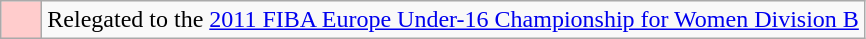<table class="wikitable">
<tr>
<td width=20px bgcolor="#ffcccc"></td>
<td>Relegated to the <a href='#'>2011 FIBA Europe Under-16 Championship for Women Division B</a></td>
</tr>
</table>
